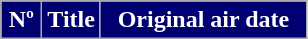<table class=wikitable style="background:#FFFFFF">
<tr style="color:#FFFFFF">
<th style="background:#000070; width:20px">Nº</th>
<th style="background:#000070">Title</th>
<th style="background:#000070; width:130px">Original air date<br>

















</th>
</tr>
</table>
